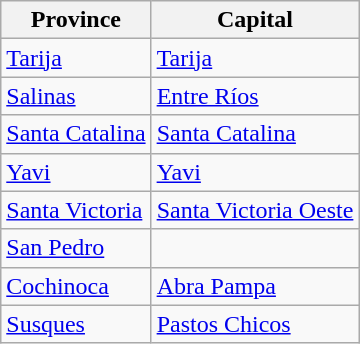<table class="wikitable">
<tr>
<th>Province</th>
<th>Capital</th>
</tr>
<tr>
<td><a href='#'>Tarija</a></td>
<td><a href='#'>Tarija</a></td>
</tr>
<tr>
<td><a href='#'>Salinas</a></td>
<td><a href='#'>Entre Ríos</a></td>
</tr>
<tr>
<td><a href='#'>Santa Catalina</a></td>
<td><a href='#'>Santa Catalina</a></td>
</tr>
<tr>
<td><a href='#'>Yavi</a></td>
<td><a href='#'>Yavi</a></td>
</tr>
<tr>
<td><a href='#'>Santa Victoria</a></td>
<td><a href='#'>Santa Victoria Oeste</a></td>
</tr>
<tr>
<td><a href='#'>San Pedro</a></td>
<td></td>
</tr>
<tr>
<td><a href='#'>Cochinoca</a></td>
<td><a href='#'>Abra Pampa</a></td>
</tr>
<tr>
<td><a href='#'>Susques</a></td>
<td><a href='#'>Pastos Chicos</a></td>
</tr>
</table>
